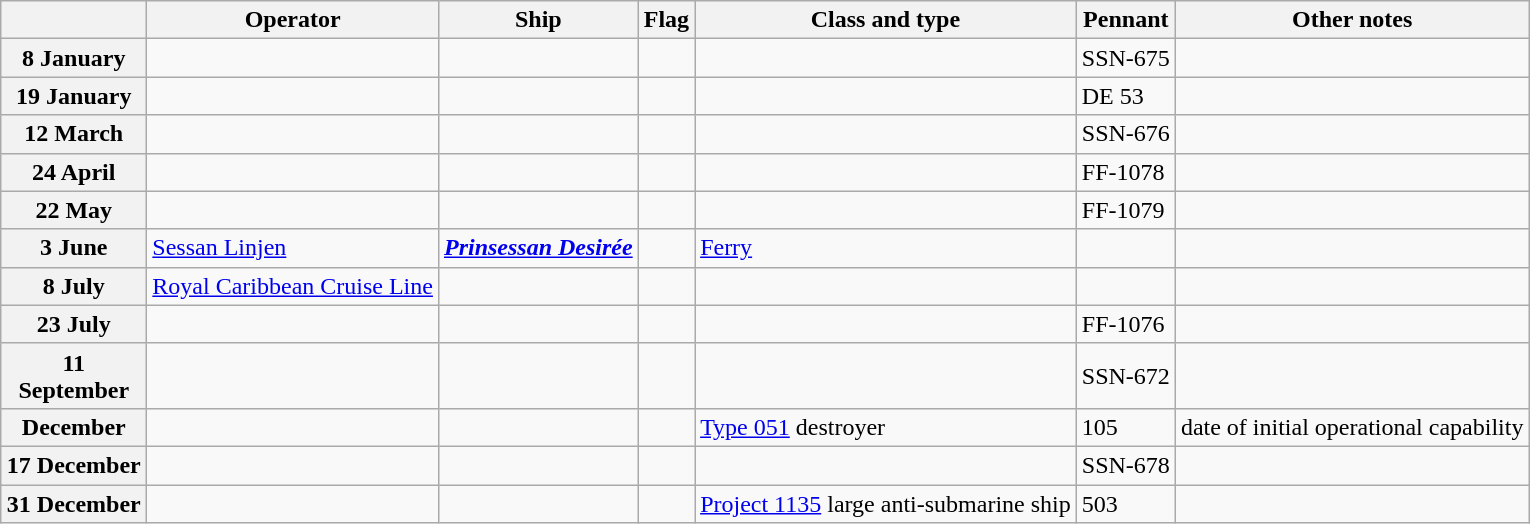<table Class="wikitable">
<tr>
<th width="90"></th>
<th>Operator</th>
<th>Ship</th>
<th>Flag</th>
<th>Class and type</th>
<th>Pennant</th>
<th>Other notes</th>
</tr>
<tr ---->
<th>8 January</th>
<td></td>
<td><strong></strong></td>
<td></td>
<td></td>
<td>SSN-675</td>
<td></td>
</tr>
<tr ---->
<th>19 January</th>
<td></td>
<td><strong></strong></td>
<td></td>
<td></td>
<td>DE 53</td>
<td></td>
</tr>
<tr ---->
<th>12 March</th>
<td></td>
<td><strong></strong></td>
<td></td>
<td></td>
<td>SSN-676</td>
<td></td>
</tr>
<tr ---->
<th>24 April</th>
<td></td>
<td><strong></strong></td>
<td></td>
<td></td>
<td>FF-1078</td>
<td></td>
</tr>
<tr ---->
<th>22 May</th>
<td></td>
<td><strong></strong></td>
<td></td>
<td></td>
<td>FF-1079</td>
<td></td>
</tr>
<tr ---->
<th>3 June</th>
<td><a href='#'>Sessan Linjen</a></td>
<td><strong><a href='#'><em>Prinsessan Desirée</em></a></strong></td>
<td></td>
<td><a href='#'>Ferry</a></td>
<td></td>
<td></td>
</tr>
<tr ---->
<th>8 July</th>
<td><a href='#'>Royal Caribbean Cruise Line</a></td>
<td><strong></strong></td>
<td></td>
<td></td>
<td></td>
<td></td>
</tr>
<tr ---->
<th>23 July</th>
<td></td>
<td><strong></strong></td>
<td></td>
<td></td>
<td>FF-1076</td>
<td></td>
</tr>
<tr ---->
<th>11 September</th>
<td></td>
<td><strong></strong></td>
<td></td>
<td></td>
<td>SSN-672</td>
<td></td>
</tr>
<tr ---->
<th>December</th>
<td></td>
<td><strong></strong></td>
<td></td>
<td><a href='#'>Type 051</a> destroyer</td>
<td>105</td>
<td>date of initial operational capability</td>
</tr>
<tr ---->
<th>17 December</th>
<td></td>
<td><strong></strong></td>
<td></td>
<td></td>
<td>SSN-678</td>
<td></td>
</tr>
<tr>
<th>31 December</th>
<td></td>
<td><strong></strong></td>
<td></td>
<td><a href='#'>Project 1135</a> large anti-submarine ship</td>
<td>503</td>
</tr>
</table>
